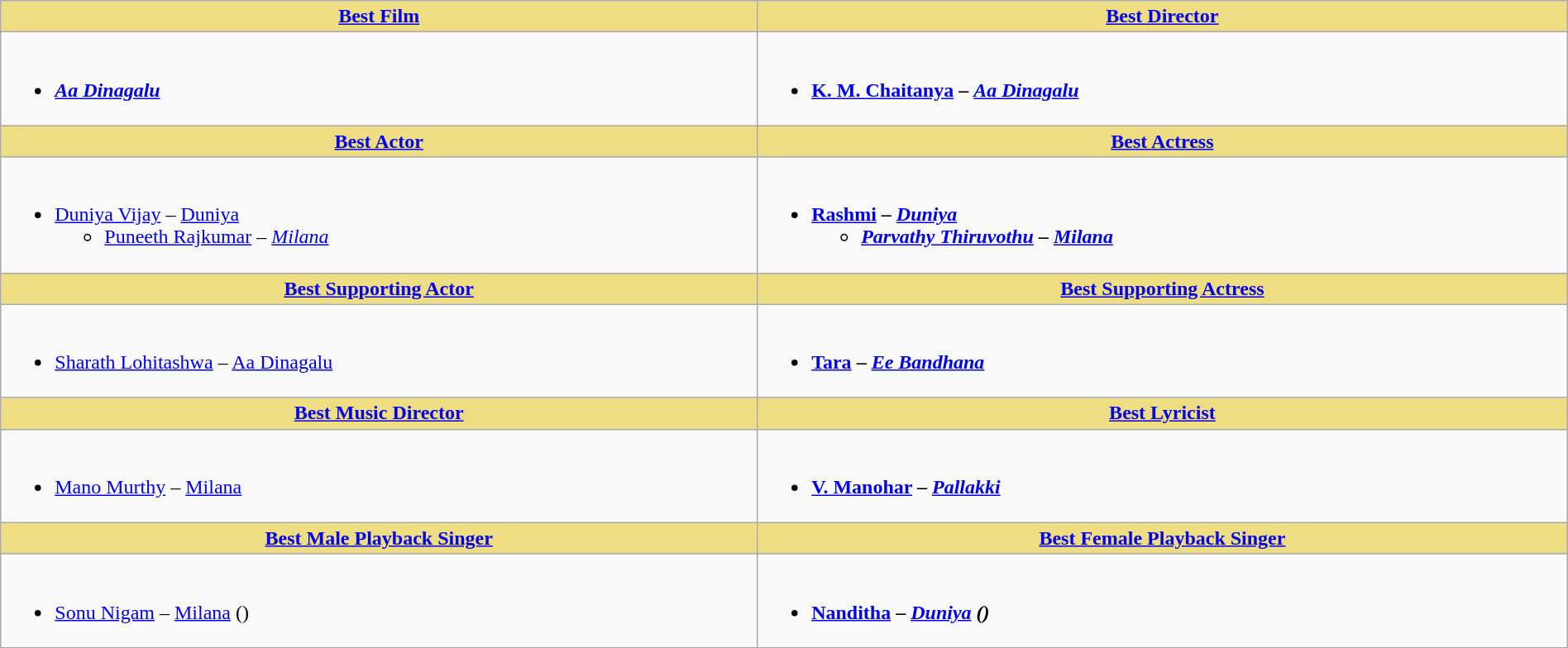<table class="wikitable" width =100% |>
<tr>
<th ! style="background:#eedd82; text-align:center;"><a href='#'>Best Film</a></th>
<th ! style="background:#eedd82; text-align:center;"><a href='#'>Best Director</a></th>
</tr>
<tr>
<td valign="top"><br><ul><li><strong><em><a href='#'>Aa Dinagalu</a></em></strong></li></ul></td>
<td valign="top"><br><ul><li><strong><a href='#'>K. M. Chaitanya</a> – <em><a href='#'>Aa Dinagalu</a><strong><em></li></ul></td>
</tr>
<tr>
<th ! style="background:#eedd82; text-align:center;"><a href='#'>Best Actor</a></th>
<th ! style="background:#eedd82; text-align:center;"><a href='#'>Best Actress</a></th>
</tr>
<tr>
<td><br><ul><li></strong><a href='#'>Duniya Vijay</a> – </em><a href='#'>Duniya</a></em></strong><ul><li><a href='#'>Puneeth Rajkumar</a> – <em><a href='#'>Milana</a></em></li></ul></li></ul></td>
<td><br><ul><li><strong><a href='#'>Rashmi</a> – <em><a href='#'>Duniya</a><strong><em><ul><li><a href='#'>Parvathy Thiruvothu</a> – </em><a href='#'>Milana</a><em></li></ul></li></ul></td>
</tr>
<tr>
<th ! style="background:#eedd82; text-align:center;"><a href='#'>Best Supporting Actor</a></th>
<th ! style="background:#eedd82; text-align:center;"><a href='#'>Best Supporting Actress</a></th>
</tr>
<tr>
<td><br><ul><li></strong><a href='#'>Sharath Lohitashwa</a> – </em><a href='#'>Aa Dinagalu</a></em></strong></li></ul></td>
<td><br><ul><li><strong><a href='#'>Tara</a> – <em><a href='#'>Ee Bandhana</a><strong><em></li></ul></td>
</tr>
<tr>
<th ! style="background:#eedd82; text-align:center;"><a href='#'>Best Music Director</a></th>
<th ! style="background:#eedd82; text-align:center;"><a href='#'>Best Lyricist</a></th>
</tr>
<tr>
<td><br><ul><li></strong><a href='#'>Mano Murthy</a> – </em><a href='#'>Milana</a></em></strong></li></ul></td>
<td><br><ul><li><strong><a href='#'>V. Manohar</a> – <em><a href='#'>Pallakki</a><strong><em></li></ul></td>
</tr>
<tr>
<th ! style="background:#eedd82; text-align:center;"><a href='#'>Best Male Playback Singer</a></th>
<th ! style="background:#eedd82; text-align:center;"><a href='#'>Best Female Playback Singer</a></th>
</tr>
<tr>
<td><br><ul><li></strong><a href='#'>Sonu Nigam</a> – </em><a href='#'>Milana</a></em></strong> ()</li></ul></td>
<td><br><ul><li><strong><a href='#'>Nanditha</a> – <em><a href='#'>Duniya</a><strong><em> ()</li></ul></td>
</tr>
<tr>
</tr>
</table>
